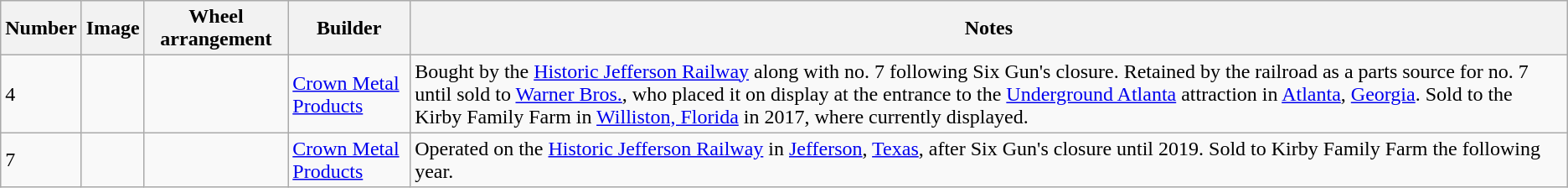<table class="wikitable">
<tr>
<th>Number</th>
<th>Image</th>
<th>Wheel arrangement</th>
<th>Builder</th>
<th>Notes</th>
</tr>
<tr>
<td>4</td>
<td></td>
<td></td>
<td><a href='#'>Crown Metal Products</a></td>
<td>Bought by the <a href='#'>Historic Jefferson Railway</a> along with no. 7 following Six Gun's closure.  Retained by the railroad as a parts source for no. 7 until sold to <a href='#'>Warner Bros.</a>, who placed it on display at the entrance to the <a href='#'>Underground Atlanta</a> attraction in <a href='#'>Atlanta</a>, <a href='#'>Georgia</a>. Sold to the Kirby Family Farm in <a href='#'>Williston, Florida</a> in 2017, where currently displayed.</td>
</tr>
<tr>
<td>7</td>
<td></td>
<td></td>
<td><a href='#'>Crown Metal Products</a></td>
<td>Operated on the <a href='#'>Historic Jefferson Railway</a> in <a href='#'>Jefferson</a>, <a href='#'>Texas</a>, after Six Gun's closure until 2019.  Sold to Kirby Family Farm the following year.</td>
</tr>
</table>
